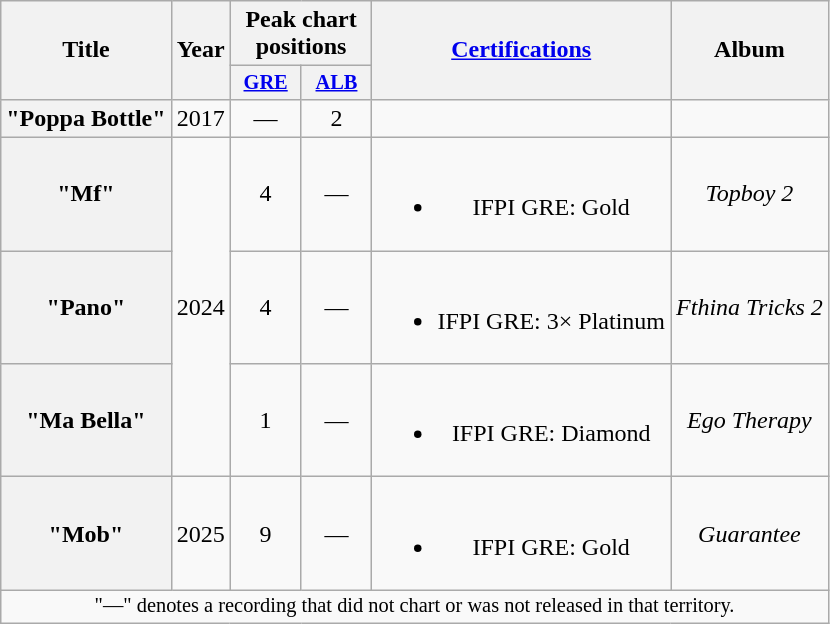<table class="wikitable plainrowheaders" style="text-align:center;">
<tr>
<th scope="col" rowspan="2">Title</th>
<th scope="col" rowspan="2">Year</th>
<th scope="col" colspan="2">Peak chart positions</th>
<th scope="col" rowspan="2"><a href='#'>Certifications</a></th>
<th scope="col" rowspan="2">Album</th>
</tr>
<tr>
<th style="width:3em; font-size:85%;"><a href='#'>GRE</a><br></th>
<th scope="col" style="width:3em;font-size:85%;"><a href='#'>ALB</a><br></th>
</tr>
<tr>
<th scope="row">"Poppa Bottle"<br></th>
<td>2017</td>
<td>—</td>
<td>2</td>
<td></td>
<td></td>
</tr>
<tr>
<th scope="row">"Mf"<br></th>
<td rowspan="3">2024</td>
<td>4</td>
<td>—</td>
<td><br><ul><li>IFPI GRE: Gold</li></ul></td>
<td><em>Topboy 2</em></td>
</tr>
<tr>
<th scope="row">"Pano"<br></th>
<td>4</td>
<td>—</td>
<td><br><ul><li>IFPI GRE: 3× Platinum</li></ul></td>
<td><em>Fthina Tricks 2</em></td>
</tr>
<tr>
<th scope="row">"Ma Bella"<br></th>
<td>1</td>
<td>—</td>
<td><br><ul><li>IFPI GRE: Diamond</li></ul></td>
<td><em>Ego Therapy</em></td>
</tr>
<tr>
<th scope="row">"Mob"<br></th>
<td>2025</td>
<td>9</td>
<td>—</td>
<td><br><ul><li>IFPI GRE: Gold</li></ul></td>
<td><em>Guarantee</em></td>
</tr>
<tr>
<td colspan="6" style="font-size:85%">"—" denotes a recording that did not chart or was not released in that territory.</td>
</tr>
</table>
